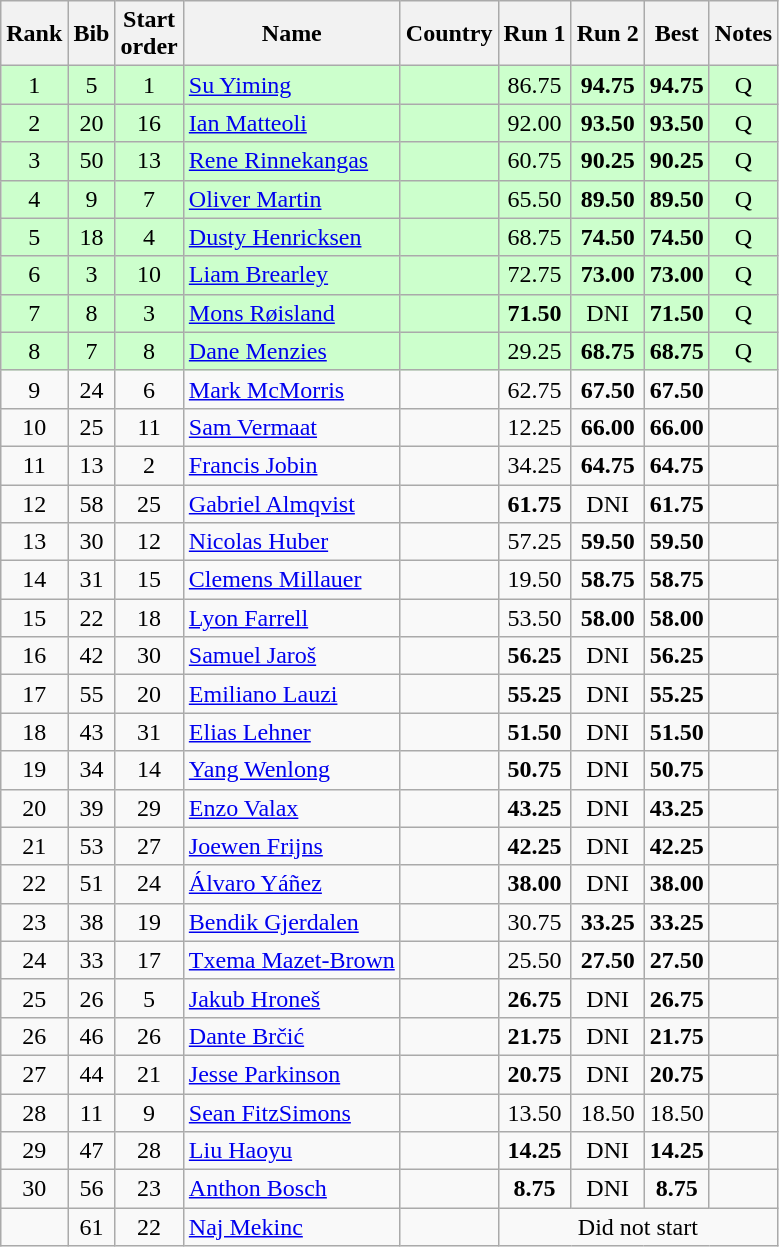<table class="wikitable sortable" style="text-align:center">
<tr>
<th>Rank</th>
<th>Bib</th>
<th>Start<br>order</th>
<th>Name</th>
<th>Country</th>
<th>Run 1</th>
<th>Run 2</th>
<th>Best</th>
<th>Notes</th>
</tr>
<tr bgcolor=ccffcc>
<td>1</td>
<td>5</td>
<td>1</td>
<td align=left><a href='#'>Su Yiming</a></td>
<td align=left></td>
<td>86.75</td>
<td><strong>94.75</strong></td>
<td><strong>94.75</strong></td>
<td>Q</td>
</tr>
<tr bgcolor=ccffcc>
<td>2</td>
<td>20</td>
<td>16</td>
<td align=left><a href='#'>Ian Matteoli</a></td>
<td align=left></td>
<td>92.00</td>
<td><strong>93.50</strong></td>
<td><strong>93.50</strong></td>
<td>Q</td>
</tr>
<tr bgcolor=ccffcc>
<td>3</td>
<td>50</td>
<td>13</td>
<td align=left><a href='#'>Rene Rinnekangas</a></td>
<td align=left></td>
<td>60.75</td>
<td><strong>90.25</strong></td>
<td><strong>90.25</strong></td>
<td>Q</td>
</tr>
<tr bgcolor=ccffcc>
<td>4</td>
<td>9</td>
<td>7</td>
<td align=left><a href='#'>Oliver Martin</a></td>
<td align=left></td>
<td>65.50</td>
<td><strong>89.50</strong></td>
<td><strong>89.50</strong></td>
<td>Q</td>
</tr>
<tr bgcolor=ccffcc>
<td>5</td>
<td>18</td>
<td>4</td>
<td align=left><a href='#'>Dusty Henricksen</a></td>
<td align=left></td>
<td>68.75</td>
<td><strong>74.50</strong></td>
<td><strong>74.50</strong></td>
<td>Q</td>
</tr>
<tr bgcolor=ccffcc>
<td>6</td>
<td>3</td>
<td>10</td>
<td align=left><a href='#'>Liam Brearley</a></td>
<td align=left></td>
<td>72.75</td>
<td><strong>73.00</strong></td>
<td><strong>73.00</strong></td>
<td>Q</td>
</tr>
<tr bgcolor=ccffcc>
<td>7</td>
<td>8</td>
<td>3</td>
<td align=left><a href='#'>Mons Røisland</a></td>
<td align=left></td>
<td><strong>71.50</strong></td>
<td>DNI</td>
<td><strong>71.50</strong></td>
<td>Q</td>
</tr>
<tr bgcolor=ccffcc>
<td>8</td>
<td>7</td>
<td>8</td>
<td align=left><a href='#'>Dane Menzies</a></td>
<td align=left></td>
<td>29.25</td>
<td><strong>68.75</strong></td>
<td><strong>68.75</strong></td>
<td>Q</td>
</tr>
<tr>
<td>9</td>
<td>24</td>
<td>6</td>
<td align=left><a href='#'>Mark McMorris</a></td>
<td align=left></td>
<td>62.75</td>
<td><strong>67.50</strong></td>
<td><strong>67.50</strong></td>
<td></td>
</tr>
<tr>
<td>10</td>
<td>25</td>
<td>11</td>
<td align=left><a href='#'>Sam Vermaat</a></td>
<td align=left></td>
<td>12.25</td>
<td><strong>66.00</strong></td>
<td><strong>66.00</strong></td>
<td></td>
</tr>
<tr>
<td>11</td>
<td>13</td>
<td>2</td>
<td align=left><a href='#'>Francis Jobin</a></td>
<td align=left></td>
<td>34.25</td>
<td><strong>64.75</strong></td>
<td><strong>64.75</strong></td>
<td></td>
</tr>
<tr>
<td>12</td>
<td>58</td>
<td>25</td>
<td align=left><a href='#'>Gabriel Almqvist</a></td>
<td align=left></td>
<td><strong>61.75</strong></td>
<td>DNI</td>
<td><strong>61.75</strong></td>
<td></td>
</tr>
<tr>
<td>13</td>
<td>30</td>
<td>12</td>
<td align=left><a href='#'>Nicolas Huber</a></td>
<td align=left></td>
<td>57.25</td>
<td><strong>59.50</strong></td>
<td><strong>59.50</strong></td>
<td></td>
</tr>
<tr>
<td>14</td>
<td>31</td>
<td>15</td>
<td align=left><a href='#'>Clemens Millauer</a></td>
<td align=left></td>
<td>19.50</td>
<td><strong>58.75</strong></td>
<td><strong>58.75</strong></td>
<td></td>
</tr>
<tr>
<td>15</td>
<td>22</td>
<td>18</td>
<td align=left><a href='#'>Lyon Farrell</a></td>
<td align=left></td>
<td>53.50</td>
<td><strong>58.00</strong></td>
<td><strong>58.00</strong></td>
<td></td>
</tr>
<tr>
<td>16</td>
<td>42</td>
<td>30</td>
<td align=left><a href='#'>Samuel Jaroš</a></td>
<td align=left></td>
<td><strong>56.25</strong></td>
<td>DNI</td>
<td><strong>56.25</strong></td>
<td></td>
</tr>
<tr>
<td>17</td>
<td>55</td>
<td>20</td>
<td align=left><a href='#'>Emiliano Lauzi</a></td>
<td align=left></td>
<td><strong>55.25</strong></td>
<td>DNI</td>
<td><strong>55.25</strong></td>
<td></td>
</tr>
<tr>
<td>18</td>
<td>43</td>
<td>31</td>
<td align=left><a href='#'>Elias Lehner</a></td>
<td align=left></td>
<td><strong>51.50</strong></td>
<td>DNI</td>
<td><strong>51.50</strong></td>
<td></td>
</tr>
<tr>
<td>19</td>
<td>34</td>
<td>14</td>
<td align=left><a href='#'>Yang Wenlong</a></td>
<td align=left></td>
<td><strong>50.75</strong></td>
<td>DNI</td>
<td><strong>50.75</strong></td>
<td></td>
</tr>
<tr>
<td>20</td>
<td>39</td>
<td>29</td>
<td align=left><a href='#'>Enzo Valax</a></td>
<td align=left></td>
<td><strong>43.25</strong></td>
<td>DNI</td>
<td><strong>43.25</strong></td>
<td></td>
</tr>
<tr>
<td>21</td>
<td>53</td>
<td>27</td>
<td align=left><a href='#'>Joewen Frijns</a></td>
<td align=left></td>
<td><strong>42.25</strong></td>
<td>DNI</td>
<td><strong>42.25</strong></td>
<td></td>
</tr>
<tr>
<td>22</td>
<td>51</td>
<td>24</td>
<td align=left><a href='#'>Álvaro Yáñez</a></td>
<td align=left></td>
<td><strong>38.00</strong></td>
<td>DNI</td>
<td><strong>38.00</strong></td>
<td></td>
</tr>
<tr>
<td>23</td>
<td>38</td>
<td>19</td>
<td align=left><a href='#'>Bendik Gjerdalen</a></td>
<td align=left></td>
<td>30.75</td>
<td><strong>33.25</strong></td>
<td><strong>33.25</strong></td>
<td></td>
</tr>
<tr>
<td>24</td>
<td>33</td>
<td>17</td>
<td align=left><a href='#'>Txema Mazet-Brown</a></td>
<td align=left></td>
<td>25.50</td>
<td><strong>27.50</strong></td>
<td><strong>27.50</strong></td>
<td></td>
</tr>
<tr>
<td>25</td>
<td>26</td>
<td>5</td>
<td align=left><a href='#'>Jakub Hroneš</a></td>
<td align=left></td>
<td><strong>26.75</strong></td>
<td>DNI</td>
<td><strong>26.75</strong></td>
<td></td>
</tr>
<tr>
<td>26</td>
<td>46</td>
<td>26</td>
<td align=left><a href='#'>Dante Brčić</a></td>
<td align=left></td>
<td><strong>21.75</strong></td>
<td>DNI</td>
<td><strong>21.75</strong></td>
<td></td>
</tr>
<tr>
<td>27</td>
<td>44</td>
<td>21</td>
<td align=left><a href='#'>Jesse Parkinson</a></td>
<td align=left></td>
<td><strong>20.75</strong></td>
<td>DNI</td>
<td><strong>20.75</strong></td>
<td></td>
</tr>
<tr>
<td>28</td>
<td>11</td>
<td>9</td>
<td align=left><a href='#'>Sean FitzSimons</a></td>
<td align=left></td>
<td>13.50</td>
<td>18.50</td>
<td>18.50</td>
<td></td>
</tr>
<tr>
<td>29</td>
<td>47</td>
<td>28</td>
<td align=left><a href='#'>Liu Haoyu</a></td>
<td align=left></td>
<td><strong>14.25</strong></td>
<td>DNI</td>
<td><strong>14.25</strong></td>
<td></td>
</tr>
<tr>
<td>30</td>
<td>56</td>
<td>23</td>
<td align=left><a href='#'>Anthon Bosch</a></td>
<td align=left></td>
<td><strong>8.75</strong></td>
<td>DNI</td>
<td><strong>8.75</strong></td>
<td></td>
</tr>
<tr>
<td></td>
<td>61</td>
<td>22</td>
<td align=left><a href='#'>Naj Mekinc</a></td>
<td align=left></td>
<td colspan=4>Did not start</td>
</tr>
</table>
